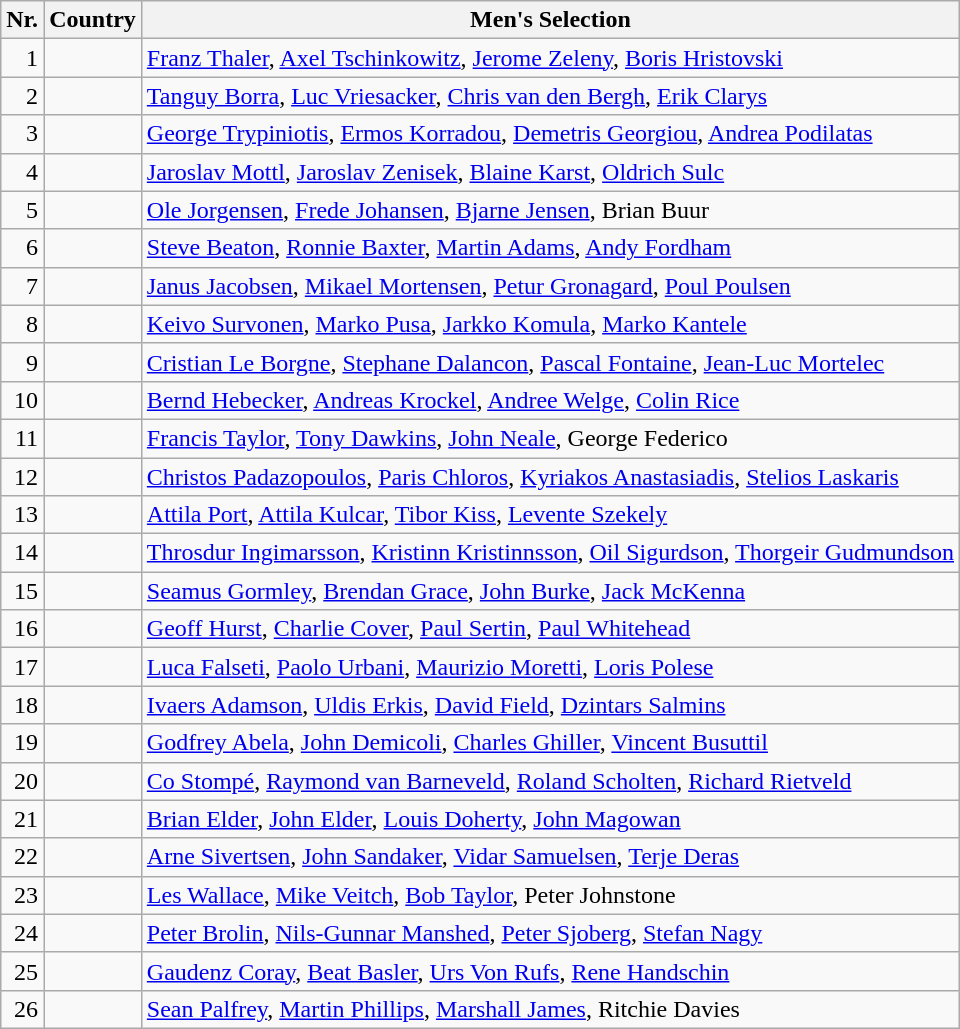<table class="wikitable">
<tr>
<th>Nr.</th>
<th>Country</th>
<th>Men's Selection</th>
</tr>
<tr>
<td align=right>1</td>
<td></td>
<td><a href='#'>Franz Thaler</a>, <a href='#'>Axel Tschinkowitz</a>, <a href='#'>Jerome Zeleny</a>, <a href='#'>Boris Hristovski</a></td>
</tr>
<tr>
<td align=right>2</td>
<td></td>
<td><a href='#'>Tanguy Borra</a>, <a href='#'>Luc Vriesacker</a>, <a href='#'>Chris van den Bergh</a>, <a href='#'>Erik Clarys</a></td>
</tr>
<tr>
<td align=right>3</td>
<td></td>
<td><a href='#'>George Trypiniotis</a>, <a href='#'>Ermos Korradou</a>, <a href='#'>Demetris Georgiou</a>, <a href='#'>Andrea Podilatas</a></td>
</tr>
<tr>
<td align=right>4</td>
<td></td>
<td><a href='#'>Jaroslav Mottl</a>, <a href='#'>Jaroslav Zenisek</a>, <a href='#'>Blaine Karst</a>, <a href='#'>Oldrich Sulc</a></td>
</tr>
<tr>
<td align=right>5</td>
<td></td>
<td><a href='#'>Ole Jorgensen</a>, <a href='#'>Frede Johansen</a>, <a href='#'>Bjarne Jensen</a>, Brian Buur</td>
</tr>
<tr>
<td align=right>6</td>
<td></td>
<td><a href='#'>Steve Beaton</a>, <a href='#'>Ronnie Baxter</a>, <a href='#'>Martin Adams</a>, <a href='#'>Andy Fordham</a></td>
</tr>
<tr>
<td align=right>7</td>
<td></td>
<td><a href='#'>Janus Jacobsen</a>, <a href='#'>Mikael Mortensen</a>, <a href='#'>Petur Gronagard</a>, <a href='#'>Poul Poulsen</a></td>
</tr>
<tr>
<td align=right>8</td>
<td></td>
<td><a href='#'>Keivo Survonen</a>, <a href='#'>Marko Pusa</a>, <a href='#'>Jarkko Komula</a>, <a href='#'>Marko Kantele</a></td>
</tr>
<tr>
<td align=right>9</td>
<td></td>
<td><a href='#'>Cristian Le Borgne</a>, <a href='#'>Stephane Dalancon</a>, <a href='#'>Pascal Fontaine</a>, <a href='#'>Jean-Luc Mortelec</a></td>
</tr>
<tr>
<td align=right>10</td>
<td></td>
<td><a href='#'>Bernd Hebecker</a>, <a href='#'>Andreas Krockel</a>, <a href='#'>Andree Welge</a>, <a href='#'>Colin Rice</a></td>
</tr>
<tr>
<td align=right>11</td>
<td></td>
<td><a href='#'>Francis Taylor</a>, <a href='#'>Tony Dawkins</a>, <a href='#'>John Neale</a>, George Federico</td>
</tr>
<tr>
<td align=right>12</td>
<td></td>
<td><a href='#'>Christos Padazopoulos</a>, <a href='#'>Paris Chloros</a>, <a href='#'>Kyriakos Anastasiadis</a>, <a href='#'>Stelios Laskaris</a></td>
</tr>
<tr>
<td align=right>13</td>
<td></td>
<td><a href='#'>Attila Port</a>, <a href='#'>Attila Kulcar</a>, <a href='#'>Tibor Kiss</a>, <a href='#'>Levente Szekely</a></td>
</tr>
<tr>
<td align=right>14</td>
<td></td>
<td><a href='#'>Throsdur Ingimarsson</a>, <a href='#'>Kristinn Kristinnsson</a>, <a href='#'>Oil Sigurdson</a>, <a href='#'>Thorgeir Gudmundson</a></td>
</tr>
<tr>
<td align=right>15</td>
<td></td>
<td><a href='#'>Seamus Gormley</a>, <a href='#'>Brendan Grace</a>, <a href='#'>John Burke</a>, <a href='#'>Jack McKenna</a></td>
</tr>
<tr>
<td align=right>16</td>
<td></td>
<td><a href='#'>Geoff Hurst</a>, <a href='#'>Charlie Cover</a>, <a href='#'>Paul Sertin</a>, <a href='#'>Paul Whitehead</a></td>
</tr>
<tr>
<td align=right>17</td>
<td></td>
<td><a href='#'>Luca Falseti</a>, <a href='#'>Paolo Urbani</a>, <a href='#'>Maurizio Moretti</a>, <a href='#'>Loris Polese</a></td>
</tr>
<tr>
<td align=right>18</td>
<td></td>
<td><a href='#'>Ivaers Adamson</a>, <a href='#'>Uldis Erkis</a>, <a href='#'>David Field</a>, <a href='#'>Dzintars Salmins</a></td>
</tr>
<tr>
<td align=right>19</td>
<td></td>
<td><a href='#'>Godfrey Abela</a>, <a href='#'>John Demicoli</a>, <a href='#'>Charles Ghiller</a>, <a href='#'>Vincent Busuttil</a></td>
</tr>
<tr>
<td align=right>20</td>
<td></td>
<td><a href='#'>Co Stompé</a>, <a href='#'>Raymond van Barneveld</a>, <a href='#'>Roland Scholten</a>, <a href='#'>Richard Rietveld</a></td>
</tr>
<tr>
<td align=right>21</td>
<td></td>
<td><a href='#'>Brian Elder</a>, <a href='#'>John Elder</a>, <a href='#'>Louis Doherty</a>, <a href='#'>John Magowan</a></td>
</tr>
<tr>
<td align=right>22</td>
<td></td>
<td><a href='#'>Arne Sivertsen</a>, <a href='#'>John Sandaker</a>, <a href='#'>Vidar Samuelsen</a>, <a href='#'>Terje Deras</a></td>
</tr>
<tr>
<td align=right>23</td>
<td></td>
<td><a href='#'>Les Wallace</a>, <a href='#'>Mike Veitch</a>, <a href='#'>Bob Taylor</a>, Peter Johnstone</td>
</tr>
<tr>
<td align=right>24</td>
<td></td>
<td><a href='#'>Peter Brolin</a>, <a href='#'>Nils-Gunnar Manshed</a>, <a href='#'>Peter Sjoberg</a>, <a href='#'>Stefan Nagy</a></td>
</tr>
<tr>
<td align=right>25</td>
<td></td>
<td><a href='#'>Gaudenz Coray</a>, <a href='#'>Beat Basler</a>, <a href='#'>Urs Von Rufs</a>, <a href='#'>Rene Handschin</a></td>
</tr>
<tr>
<td align=right>26</td>
<td></td>
<td><a href='#'>Sean Palfrey</a>, <a href='#'>Martin Phillips</a>, <a href='#'>Marshall James</a>, Ritchie Davies</td>
</tr>
</table>
